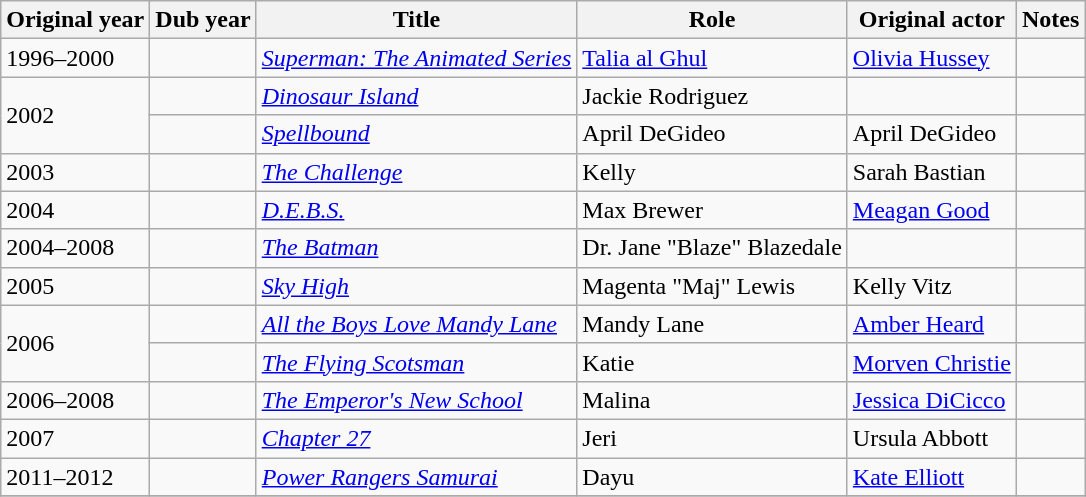<table class="wikitable sortable">
<tr>
<th>Original year</th>
<th>Dub year</th>
<th>Title</th>
<th>Role</th>
<th>Original actor</th>
<th>Notes</th>
</tr>
<tr>
<td>1996–2000</td>
<td></td>
<td><em><a href='#'>Superman: The Animated Series</a></em></td>
<td><a href='#'>Talia al Ghul</a></td>
<td><a href='#'>Olivia Hussey</a></td>
<td></td>
</tr>
<tr>
<td rowspan="2">2002</td>
<td></td>
<td><em><a href='#'>Dinosaur Island</a></em></td>
<td>Jackie Rodriguez</td>
<td></td>
<td></td>
</tr>
<tr>
<td></td>
<td><em><a href='#'>Spellbound</a></em></td>
<td>April DeGideo</td>
<td>April DeGideo</td>
<td></td>
</tr>
<tr>
<td>2003</td>
<td></td>
<td><em><a href='#'>The Challenge</a></em></td>
<td>Kelly</td>
<td>Sarah Bastian</td>
<td></td>
</tr>
<tr>
<td>2004</td>
<td></td>
<td><em><a href='#'>D.E.B.S.</a></em></td>
<td>Max Brewer</td>
<td><a href='#'>Meagan Good</a></td>
<td></td>
</tr>
<tr>
<td>2004–2008</td>
<td></td>
<td><em><a href='#'>The Batman</a></em></td>
<td>Dr. Jane "Blaze" Blazedale</td>
<td></td>
<td></td>
</tr>
<tr>
<td>2005</td>
<td></td>
<td><em><a href='#'>Sky High</a></em></td>
<td>Magenta "Maj" Lewis</td>
<td>Kelly Vitz</td>
<td></td>
</tr>
<tr>
<td rowspan="2">2006</td>
<td></td>
<td><em><a href='#'>All the Boys Love Mandy Lane</a></em></td>
<td>Mandy Lane</td>
<td><a href='#'>Amber Heard</a></td>
<td></td>
</tr>
<tr>
<td></td>
<td><em><a href='#'>The Flying Scotsman</a></em></td>
<td>Katie</td>
<td><a href='#'>Morven Christie</a></td>
<td></td>
</tr>
<tr>
<td>2006–2008</td>
<td></td>
<td><em><a href='#'>The Emperor's New School</a></em></td>
<td>Malina</td>
<td><a href='#'>Jessica DiCicco</a></td>
<td></td>
</tr>
<tr>
<td>2007</td>
<td></td>
<td><em><a href='#'>Chapter 27</a></em></td>
<td>Jeri</td>
<td>Ursula Abbott</td>
<td></td>
</tr>
<tr>
<td>2011–2012</td>
<td></td>
<td><em><a href='#'>Power Rangers Samurai</a></em></td>
<td>Dayu</td>
<td><a href='#'>Kate Elliott</a></td>
<td></td>
</tr>
<tr>
</tr>
</table>
